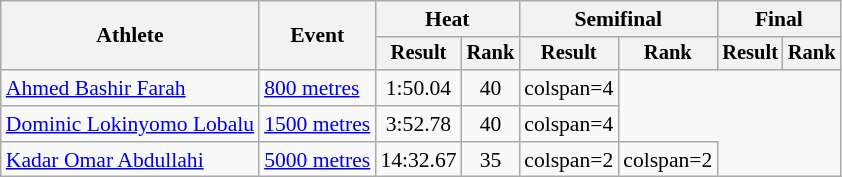<table class=wikitable style=font-size:90%>
<tr>
<th rowspan=2>Athlete</th>
<th rowspan=2>Event</th>
<th colspan=2>Heat</th>
<th colspan=2>Semifinal</th>
<th colspan=2>Final</th>
</tr>
<tr style=font-size:95%>
<th>Result</th>
<th>Rank</th>
<th>Result</th>
<th>Rank</th>
<th>Result</th>
<th>Rank</th>
</tr>
<tr align=center>
<td align=left><a href='#'>Ahmed Bashir Farah</a></td>
<td align=left><a href='#'>800 metres</a></td>
<td>1:50.04 <strong></strong></td>
<td>40</td>
<td>colspan=4 </td>
</tr>
<tr align=center>
<td align=left><a href='#'>Dominic Lokinyomo Lobalu</a></td>
<td align=left><a href='#'>1500 metres</a></td>
<td>3:52.78 <strong></strong></td>
<td>40</td>
<td>colspan=4 </td>
</tr>
<tr align=center>
<td align=left><a href='#'>Kadar Omar Abdullahi</a></td>
<td align=left><a href='#'>5000 metres</a></td>
<td>14:32.67 <strong></strong></td>
<td>35</td>
<td>colspan=2 </td>
<td>colspan=2 </td>
</tr>
</table>
